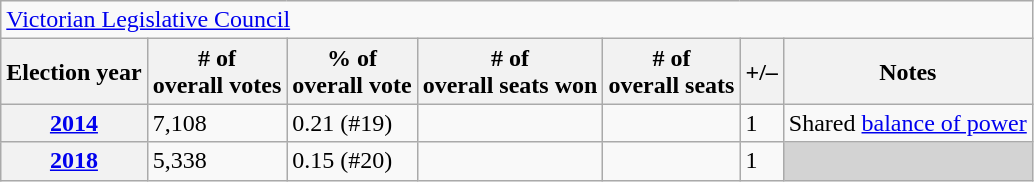<table class=wikitable>
<tr>
<td colspan=7><a href='#'>Victorian Legislative Council</a></td>
</tr>
<tr>
<th>Election year</th>
<th># of<br>overall votes</th>
<th>% of<br>overall vote</th>
<th># of<br>overall seats won</th>
<th># of<br>overall seats</th>
<th>+/–</th>
<th>Notes</th>
</tr>
<tr>
<th><a href='#'>2014</a></th>
<td>7,108</td>
<td>0.21 (#19)</td>
<td></td>
<td></td>
<td> 1</td>
<td>Shared <a href='#'>balance of power</a></td>
</tr>
<tr>
<th><a href='#'>2018</a></th>
<td>5,338</td>
<td>0.15 (#20)</td>
<td></td>
<td></td>
<td> 1</td>
<td style="background:lightgrey;"></td>
</tr>
</table>
